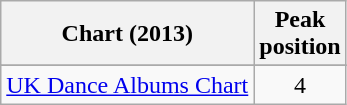<table class="wikitable sortable plainrowheaders">
<tr>
<th>Chart (2013)</th>
<th>Peak<br>position</th>
</tr>
<tr>
</tr>
<tr>
<td><a href='#'>UK Dance Albums Chart</a></td>
<td style="text-align:center;">4</td>
</tr>
</table>
